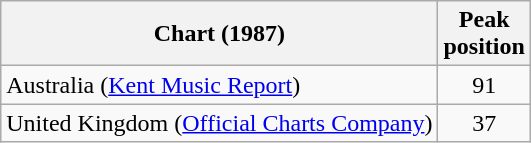<table class="wikitable">
<tr>
<th>Chart (1987)</th>
<th>Peak<br> position</th>
</tr>
<tr>
<td>Australia (<a href='#'>Kent Music Report</a>)</td>
<td align="center">91</td>
</tr>
<tr>
<td>United Kingdom (<a href='#'>Official Charts Company</a>)</td>
<td align="center">37</td>
</tr>
</table>
